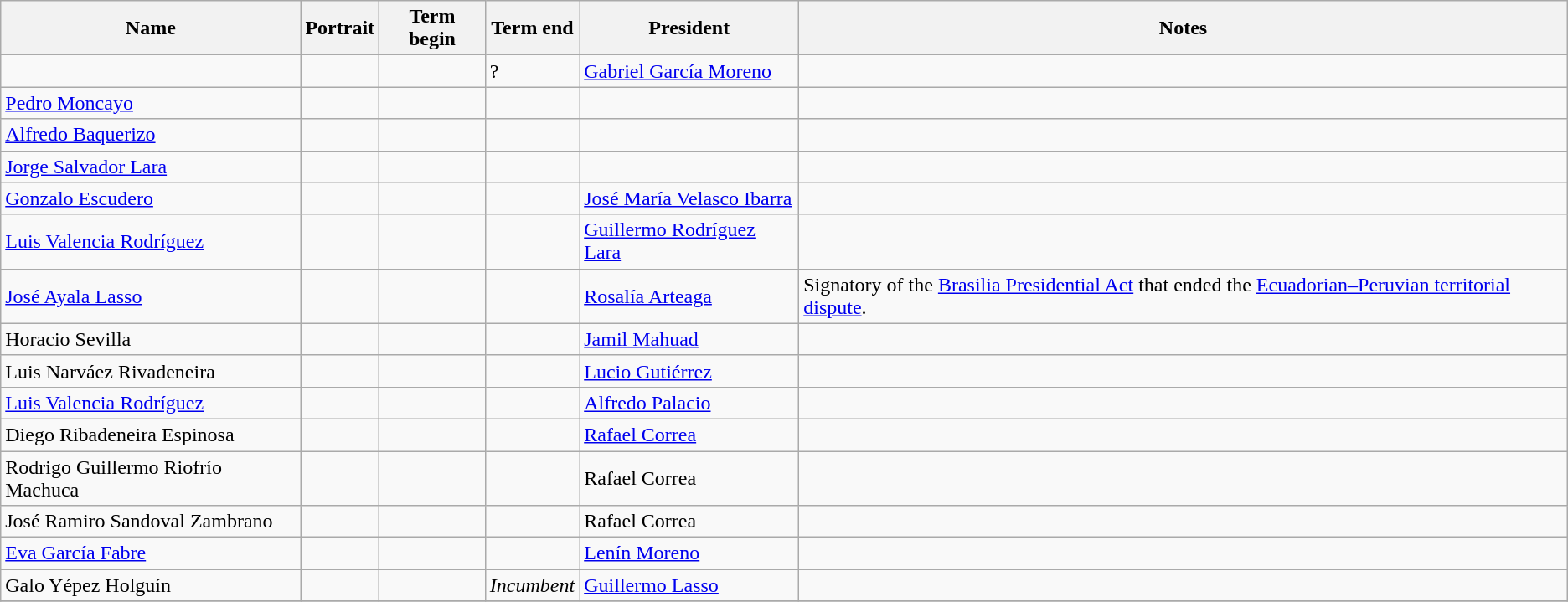<table class="wikitable sortable"  text-align:center;">
<tr>
<th>Name</th>
<th class="unsortable">Portrait</th>
<th>Term begin</th>
<th>Term end</th>
<th>President</th>
<th class="unsortable">Notes</th>
</tr>
<tr>
<td></td>
<td></td>
<td></td>
<td>?</td>
<td><a href='#'>Gabriel García Moreno</a></td>
<td></td>
</tr>
<tr>
<td><a href='#'>Pedro Moncayo</a></td>
<td></td>
<td></td>
<td></td>
<td></td>
<td></td>
</tr>
<tr>
<td><a href='#'>Alfredo Baquerizo</a></td>
<td></td>
<td></td>
<td></td>
<td></td>
<td></td>
</tr>
<tr>
<td><a href='#'>Jorge Salvador Lara</a></td>
<td></td>
<td></td>
<td></td>
<td></td>
<td></td>
</tr>
<tr>
<td><a href='#'>Gonzalo Escudero</a></td>
<td></td>
<td></td>
<td></td>
<td><a href='#'>José María Velasco Ibarra</a></td>
<td></td>
</tr>
<tr>
<td><a href='#'>Luis Valencia Rodríguez</a></td>
<td></td>
<td></td>
<td></td>
<td><a href='#'>Guillermo Rodríguez Lara</a></td>
<td></td>
</tr>
<tr>
<td><a href='#'>José Ayala Lasso</a></td>
<td></td>
<td></td>
<td></td>
<td><a href='#'>Rosalía Arteaga</a></td>
<td>Signatory of the <a href='#'>Brasilia Presidential Act</a> that ended the <a href='#'>Ecuadorian–Peruvian territorial dispute</a>.</td>
</tr>
<tr>
<td>Horacio Sevilla</td>
<td></td>
<td></td>
<td></td>
<td><a href='#'>Jamil Mahuad</a></td>
<td></td>
</tr>
<tr>
<td>Luis Narváez Rivadeneira</td>
<td></td>
<td></td>
<td></td>
<td><a href='#'>Lucio Gutiérrez</a></td>
<td></td>
</tr>
<tr>
<td><a href='#'>Luis Valencia Rodríguez</a></td>
<td></td>
<td></td>
<td></td>
<td><a href='#'>Alfredo Palacio</a></td>
<td></td>
</tr>
<tr>
<td>Diego Ribadeneira Espinosa</td>
<td></td>
<td></td>
<td></td>
<td><a href='#'>Rafael Correa</a></td>
<td></td>
</tr>
<tr>
<td>Rodrigo Guillermo Riofrío Machuca</td>
<td></td>
<td></td>
<td></td>
<td>Rafael Correa</td>
<td></td>
</tr>
<tr>
<td>José Ramiro Sandoval Zambrano</td>
<td></td>
<td></td>
<td></td>
<td>Rafael Correa</td>
<td></td>
</tr>
<tr>
<td><a href='#'>Eva García Fabre</a></td>
<td></td>
<td></td>
<td></td>
<td><a href='#'>Lenín Moreno</a></td>
<td></td>
</tr>
<tr>
<td>Galo Yépez Holguín</td>
<td></td>
<td></td>
<td><em>Incumbent</em></td>
<td><a href='#'>Guillermo Lasso</a></td>
<td></td>
</tr>
<tr>
</tr>
</table>
